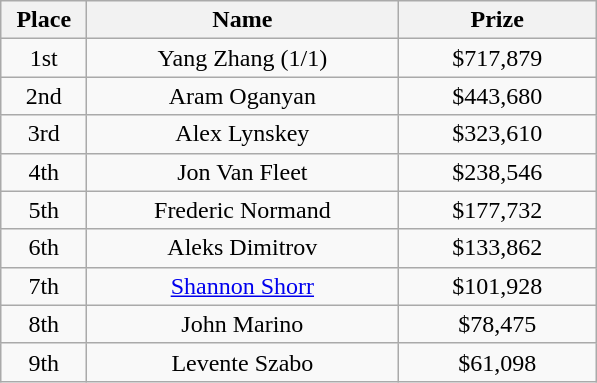<table class="wikitable">
<tr>
<th width="50">Place</th>
<th width="200">Name</th>
<th width="125">Prize</th>
</tr>
<tr>
<td align = "center">1st</td>
<td align = "center"> Yang Zhang (1/1)</td>
<td align = "center">$717,879</td>
</tr>
<tr>
<td align = "center">2nd</td>
<td align = "center"> Aram Oganyan</td>
<td align = "center">$443,680</td>
</tr>
<tr>
<td align = "center">3rd</td>
<td align = "center"> Alex Lynskey</td>
<td align = "center">$323,610</td>
</tr>
<tr>
<td align = "center">4th</td>
<td align = "center"> Jon Van Fleet</td>
<td align = "center">$238,546</td>
</tr>
<tr>
<td align = "center">5th</td>
<td align = "center"> Frederic Normand</td>
<td align = "center">$177,732</td>
</tr>
<tr>
<td align = "center">6th</td>
<td align = "center"> Aleks Dimitrov</td>
<td align = "center">$133,862</td>
</tr>
<tr>
<td align = "center">7th</td>
<td align = "center"> <a href='#'>Shannon Shorr</a></td>
<td align = "center">$101,928</td>
</tr>
<tr>
<td align = "center">8th</td>
<td align = "center"> John Marino</td>
<td align = "center">$78,475</td>
</tr>
<tr>
<td align = "center">9th</td>
<td align = "center"> Levente Szabo</td>
<td align = "center">$61,098</td>
</tr>
</table>
